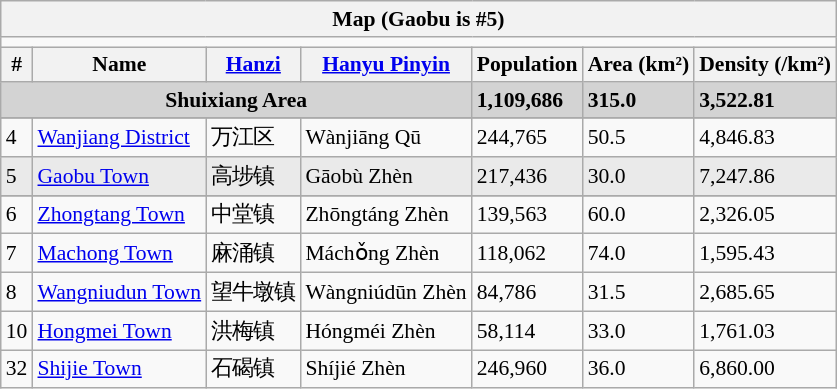<table class="wikitable" style="font-size:90%;">
<tr>
<th colspan="7">Map (Gaobu is #5)</th>
</tr>
<tr>
<td colspan=7 align=center></td>
</tr>
<tr>
<th>#</th>
<th>Name</th>
<th><a href='#'>Hanzi</a></th>
<th><a href='#'>Hanyu Pinyin</a></th>
<th>Population </th>
<th>Area (km²)</th>
<th>Density (/km²)</th>
</tr>
<tr --------- bgcolor="#D3D3D3">
<td colspan="4" align="center" bgcolor="#D3D3D3"><strong>Shuixiang Area</strong></td>
<td><strong>1,109,686</strong></td>
<td><strong>315.0</strong></td>
<td><strong>3,522.81</strong></td>
</tr>
<tr --------->
</tr>
<tr>
<td>4</td>
<td><a href='#'>Wanjiang District</a></td>
<td>万江区</td>
<td>Wànjiāng Qū</td>
<td>244,765</td>
<td>50.5</td>
<td>4,846.83</td>
</tr>
<tr --------- bgcolor="#EAEAEA">
<td>5</td>
<td><a href='#'>Gaobu Town</a></td>
<td>高埗镇</td>
<td>Gāobù Zhèn</td>
<td>217,436</td>
<td>30.0</td>
<td>7,247.86</td>
</tr>
<tr --------->
</tr>
<tr>
<td>6</td>
<td><a href='#'>Zhongtang Town</a></td>
<td>中堂镇</td>
<td>Zhōngtáng Zhèn</td>
<td>139,563</td>
<td>60.0</td>
<td>2,326.05</td>
</tr>
<tr>
<td>7</td>
<td><a href='#'>Machong Town</a></td>
<td>麻涌镇</td>
<td>Máchǒng Zhèn</td>
<td>118,062</td>
<td>74.0</td>
<td>1,595.43</td>
</tr>
<tr>
<td>8</td>
<td><a href='#'>Wangniudun Town</a></td>
<td>望牛墩镇</td>
<td>Wàngniúdūn Zhèn</td>
<td>84,786</td>
<td>31.5</td>
<td>2,685.65</td>
</tr>
<tr>
<td>10</td>
<td><a href='#'>Hongmei Town</a></td>
<td>洪梅镇</td>
<td>Hóngméi Zhèn</td>
<td>58,114</td>
<td>33.0</td>
<td>1,761.03</td>
</tr>
<tr>
<td>32</td>
<td><a href='#'>Shijie Town</a></td>
<td>石碣镇</td>
<td>Shíjié Zhèn</td>
<td>246,960</td>
<td>36.0</td>
<td>6,860.00</td>
</tr>
</table>
